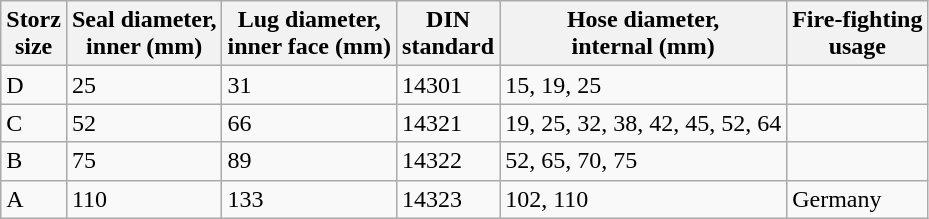<table class="wikitable">
<tr>
<th>Storz <br>size</th>
<th>Seal diameter, <br>inner (mm)</th>
<th>Lug diameter, <br>inner face (mm)</th>
<th>DIN <br>standard</th>
<th>Hose diameter, <br>internal (mm)</th>
<th>Fire-fighting <br>usage</th>
</tr>
<tr>
<td>D</td>
<td>25</td>
<td>31</td>
<td>14301</td>
<td>15, 19, 25</td>
<td></td>
</tr>
<tr>
<td>C</td>
<td>52</td>
<td>66</td>
<td>14321</td>
<td>19, 25, 32, 38, 42, 45, 52, 64</td>
<td></td>
</tr>
<tr>
<td>B</td>
<td>75</td>
<td>89</td>
<td>14322</td>
<td>52, 65, 70, 75</td>
<td></td>
</tr>
<tr>
<td>A</td>
<td>110</td>
<td>133</td>
<td>14323</td>
<td>102, 110</td>
<td>Germany</td>
</tr>
</table>
